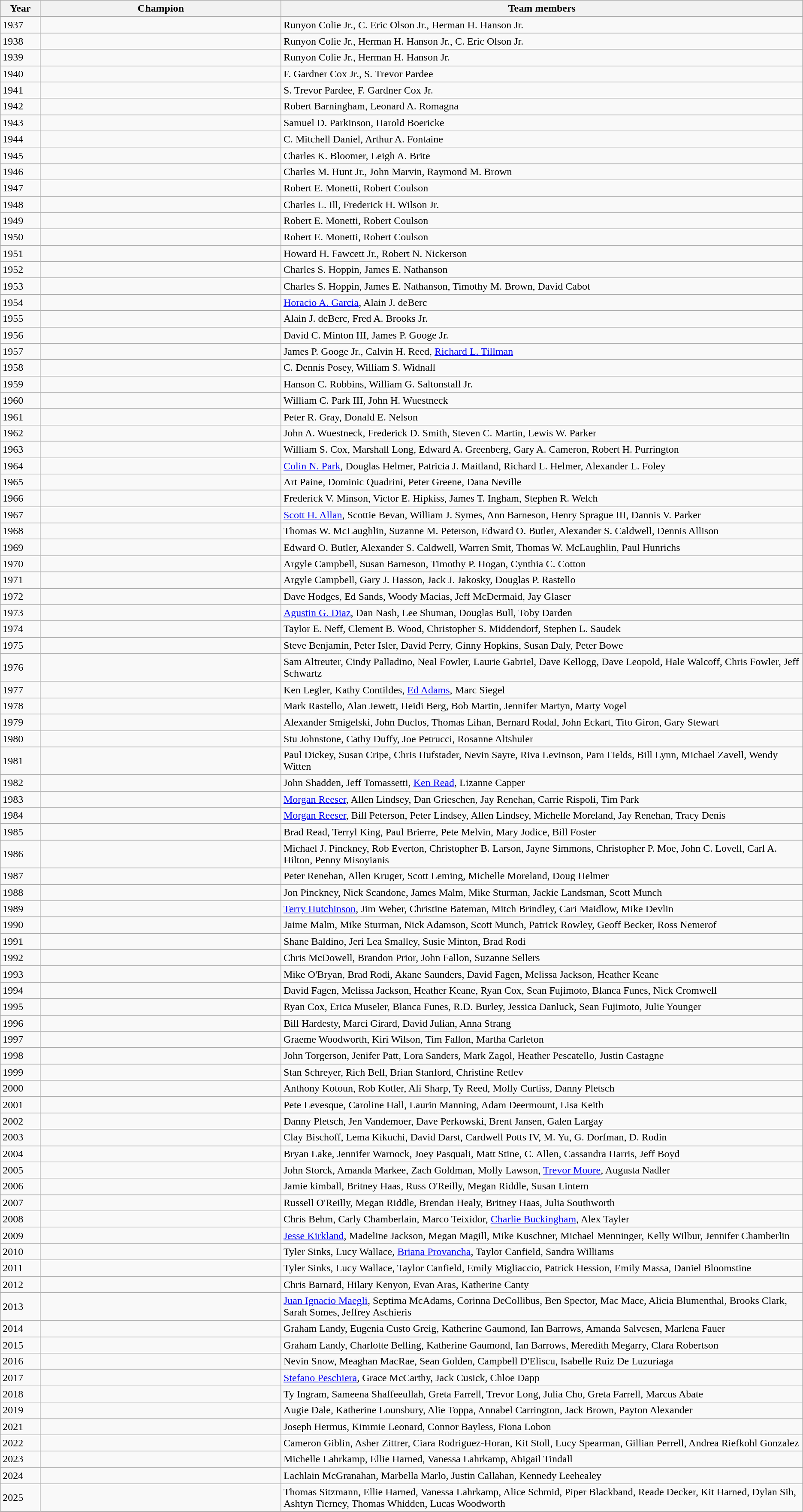<table class="wikitable">
<tr>
<th style="width:5%;">Year</th>
<th style="width:30%;">Champion</th>
<th style="width:65%;">Team members</th>
</tr>
<tr>
<td>1937</td>
<td></td>
<td>Runyon Colie Jr., C. Eric Olson Jr., Herman H. Hanson Jr.</td>
</tr>
<tr>
<td>1938</td>
<td></td>
<td>Runyon Colie Jr., Herman H. Hanson Jr., C. Eric Olson Jr.</td>
</tr>
<tr>
<td>1939</td>
<td></td>
<td>Runyon Colie Jr., Herman H. Hanson Jr.</td>
</tr>
<tr>
<td>1940</td>
<td></td>
<td>F. Gardner Cox Jr., S. Trevor Pardee</td>
</tr>
<tr>
<td>1941</td>
<td></td>
<td>S. Trevor Pardee, F. Gardner Cox Jr.</td>
</tr>
<tr>
<td>1942</td>
<td></td>
<td>Robert Barningham, Leonard A. Romagna</td>
</tr>
<tr>
<td>1943</td>
<td></td>
<td>Samuel D. Parkinson, Harold Boericke</td>
</tr>
<tr>
<td>1944</td>
<td></td>
<td>C. Mitchell Daniel, Arthur A. Fontaine</td>
</tr>
<tr>
<td>1945</td>
<td></td>
<td>Charles K. Bloomer, Leigh A. Brite</td>
</tr>
<tr>
<td>1946</td>
<td></td>
<td>Charles M. Hunt Jr., John Marvin, Raymond M. Brown</td>
</tr>
<tr>
<td>1947</td>
<td></td>
<td>Robert E. Monetti, Robert Coulson</td>
</tr>
<tr>
<td>1948</td>
<td></td>
<td>Charles L. Ill, Frederick H. Wilson Jr.</td>
</tr>
<tr>
<td>1949</td>
<td></td>
<td>Robert E. Monetti, Robert Coulson</td>
</tr>
<tr>
<td>1950</td>
<td></td>
<td>Robert E. Monetti, Robert Coulson</td>
</tr>
<tr>
<td>1951</td>
<td></td>
<td>Howard H. Fawcett Jr., Robert N. Nickerson</td>
</tr>
<tr>
<td>1952</td>
<td></td>
<td>Charles S. Hoppin, James E. Nathanson</td>
</tr>
<tr>
<td>1953</td>
<td></td>
<td>Charles S. Hoppin, James E. Nathanson, Timothy M. Brown, David Cabot</td>
</tr>
<tr>
<td>1954</td>
<td></td>
<td><a href='#'>Horacio A. Garcia</a>, Alain J. deBerc</td>
</tr>
<tr>
<td>1955</td>
<td></td>
<td>Alain J. deBerc, Fred A. Brooks Jr.</td>
</tr>
<tr>
<td>1956</td>
<td></td>
<td>David C. Minton III, James P. Googe Jr.</td>
</tr>
<tr>
<td>1957</td>
<td></td>
<td>James P. Googe Jr., Calvin H. Reed, <a href='#'>Richard L. Tillman</a></td>
</tr>
<tr>
<td>1958</td>
<td></td>
<td>C. Dennis Posey, William S. Widnall</td>
</tr>
<tr>
<td>1959</td>
<td></td>
<td>Hanson C. Robbins, William G. Saltonstall Jr.</td>
</tr>
<tr>
<td>1960</td>
<td></td>
<td>William C. Park III, John H. Wuestneck</td>
</tr>
<tr>
<td>1961</td>
<td></td>
<td>Peter R. Gray, Donald E. Nelson</td>
</tr>
<tr>
<td>1962</td>
<td></td>
<td>John A. Wuestneck, Frederick D. Smith, Steven C. Martin, Lewis W. Parker</td>
</tr>
<tr>
<td>1963</td>
<td></td>
<td>William S. Cox, Marshall Long, Edward A. Greenberg, Gary A. Cameron, Robert H. Purrington</td>
</tr>
<tr>
<td>1964</td>
<td></td>
<td><a href='#'>Colin N. Park</a>, Douglas Helmer, Patricia J. Maitland, Richard L. Helmer, Alexander L. Foley</td>
</tr>
<tr>
<td>1965</td>
<td></td>
<td>Art Paine, Dominic Quadrini, Peter Greene, Dana Neville</td>
</tr>
<tr>
<td>1966</td>
<td></td>
<td>Frederick V. Minson, Victor E. Hipkiss, James T. Ingham, Stephen R. Welch</td>
</tr>
<tr>
<td>1967</td>
<td></td>
<td><a href='#'>Scott H. Allan</a>, Scottie Bevan, William J. Symes, Ann Barneson, Henry Sprague III, Dannis V. Parker</td>
</tr>
<tr>
<td>1968</td>
<td></td>
<td>Thomas W. McLaughlin, Suzanne M. Peterson, Edward O. Butler, Alexander S. Caldwell, Dennis Allison</td>
</tr>
<tr>
<td>1969</td>
<td></td>
<td>Edward O. Butler, Alexander S. Caldwell, Warren Smit, Thomas W. McLaughlin, Paul Hunrichs</td>
</tr>
<tr>
<td>1970</td>
<td></td>
<td>Argyle Campbell, Susan Barneson, Timothy P. Hogan, Cynthia C. Cotton</td>
</tr>
<tr>
<td>1971</td>
<td></td>
<td>Argyle Campbell, Gary J. Hasson, Jack J. Jakosky, Douglas P. Rastello</td>
</tr>
<tr>
<td>1972</td>
<td></td>
<td>Dave Hodges, Ed Sands, Woody Macias, Jeff McDermaid, Jay Glaser</td>
</tr>
<tr>
<td>1973</td>
<td></td>
<td><a href='#'>Agustin G. Diaz</a>, Dan Nash, Lee Shuman, Douglas Bull, Toby Darden</td>
</tr>
<tr>
<td>1974</td>
<td></td>
<td>Taylor E. Neff, Clement B. Wood, Christopher S. Middendorf, Stephen L. Saudek</td>
</tr>
<tr>
<td>1975</td>
<td></td>
<td>Steve Benjamin, Peter Isler, David Perry, Ginny Hopkins, Susan Daly, Peter Bowe</td>
</tr>
<tr>
<td>1976</td>
<td></td>
<td>Sam Altreuter, Cindy Palladino, Neal Fowler, Laurie Gabriel, Dave Kellogg, Dave Leopold, Hale Walcoff, Chris Fowler, Jeff Schwartz</td>
</tr>
<tr>
<td>1977</td>
<td></td>
<td>Ken Legler, Kathy Contildes, <a href='#'>Ed Adams</a>, Marc Siegel</td>
</tr>
<tr>
<td>1978</td>
<td></td>
<td>Mark Rastello, Alan Jewett, Heidi Berg, Bob Martin, Jennifer Martyn, Marty Vogel</td>
</tr>
<tr>
<td>1979</td>
<td></td>
<td>Alexander Smigelski, John Duclos, Thomas Lihan, Bernard Rodal, John Eckart, Tito Giron, Gary Stewart</td>
</tr>
<tr>
<td>1980</td>
<td></td>
<td>Stu Johnstone, Cathy Duffy, Joe Petrucci, Rosanne Altshuler</td>
</tr>
<tr>
<td>1981</td>
<td></td>
<td>Paul Dickey, Susan Cripe, Chris Hufstader, Nevin Sayre, Riva Levinson, Pam Fields, Bill Lynn, Michael Zavell, Wendy Witten</td>
</tr>
<tr>
<td>1982</td>
<td></td>
<td>John Shadden, Jeff Tomassetti, <a href='#'>Ken Read</a>, Lizanne Capper</td>
</tr>
<tr>
<td>1983</td>
<td></td>
<td><a href='#'>Morgan Reeser</a>, Allen Lindsey, Dan Grieschen, Jay Renehan, Carrie Rispoli, Tim Park</td>
</tr>
<tr>
<td>1984</td>
<td></td>
<td><a href='#'>Morgan Reeser</a>, Bill Peterson, Peter Lindsey, Allen Lindsey, Michelle Moreland, Jay Renehan, Tracy Denis</td>
</tr>
<tr>
<td>1985</td>
<td></td>
<td>Brad Read, Terryl King, Paul Brierre, Pete Melvin, Mary Jodice, Bill Foster</td>
</tr>
<tr>
<td>1986</td>
<td></td>
<td>Michael J. Pinckney, Rob Everton, Christopher B. Larson, Jayne Simmons, Christopher P. Moe, John C. Lovell, Carl A. Hilton, Penny Misoyianis</td>
</tr>
<tr>
<td>1987</td>
<td></td>
<td>Peter Renehan, Allen Kruger, Scott Leming, Michelle Moreland, Doug Helmer</td>
</tr>
<tr>
<td>1988</td>
<td></td>
<td>Jon Pinckney, Nick Scandone, James Malm, Mike Sturman, Jackie Landsman, Scott Munch</td>
</tr>
<tr>
<td>1989</td>
<td></td>
<td><a href='#'>Terry Hutchinson</a>, Jim Weber, Christine Bateman, Mitch Brindley, Cari Maidlow, Mike Devlin</td>
</tr>
<tr>
<td>1990</td>
<td></td>
<td>Jaime Malm, Mike Sturman, Nick Adamson, Scott Munch, Patrick Rowley, Geoff Becker, Ross Nemerof</td>
</tr>
<tr>
<td>1991</td>
<td></td>
<td>Shane Baldino, Jeri Lea Smalley, Susie Minton, Brad Rodi</td>
</tr>
<tr>
<td>1992</td>
<td></td>
<td>Chris McDowell, Brandon Prior, John Fallon, Suzanne Sellers</td>
</tr>
<tr>
<td>1993</td>
<td></td>
<td>Mike O'Bryan, Brad Rodi, Akane Saunders, David Fagen, Melissa Jackson, Heather Keane</td>
</tr>
<tr>
<td>1994</td>
<td></td>
<td>David Fagen, Melissa Jackson, Heather Keane, Ryan Cox, Sean Fujimoto, Blanca Funes, Nick Cromwell</td>
</tr>
<tr>
<td>1995</td>
<td></td>
<td>Ryan Cox, Erica Museler, Blanca Funes, R.D. Burley, Jessica Danluck, Sean Fujimoto, Julie Younger</td>
</tr>
<tr>
<td>1996</td>
<td></td>
<td>Bill Hardesty, Marci Girard, David Julian, Anna Strang</td>
</tr>
<tr>
<td>1997</td>
<td></td>
<td>Graeme Woodworth, Kiri Wilson, Tim Fallon, Martha Carleton</td>
</tr>
<tr>
<td>1998</td>
<td></td>
<td>John Torgerson, Jenifer Patt, Lora Sanders, Mark Zagol, Heather Pescatello, Justin Castagne</td>
</tr>
<tr>
<td>1999</td>
<td></td>
<td>Stan Schreyer, Rich Bell, Brian Stanford, Christine Retlev</td>
</tr>
<tr>
<td>2000</td>
<td></td>
<td>Anthony Kotoun, Rob Kotler, Ali Sharp, Ty Reed, Molly Curtiss, Danny Pletsch</td>
</tr>
<tr>
<td>2001</td>
<td></td>
<td>Pete Levesque, Caroline Hall, Laurin Manning, Adam Deermount, Lisa Keith</td>
</tr>
<tr>
<td>2002</td>
<td></td>
<td>Danny Pletsch, Jen Vandemoer, Dave Perkowski, Brent Jansen, Galen Largay</td>
</tr>
<tr>
<td>2003</td>
<td></td>
<td>Clay Bischoff, Lema Kikuchi, David Darst, Cardwell Potts IV, M. Yu, G. Dorfman, D. Rodin</td>
</tr>
<tr>
<td>2004</td>
<td></td>
<td>Bryan Lake, Jennifer Warnock, Joey Pasquali, Matt Stine, C. Allen, Cassandra Harris, Jeff Boyd</td>
</tr>
<tr>
<td>2005</td>
<td></td>
<td>John Storck, Amanda Markee, Zach Goldman, Molly Lawson, <a href='#'>Trevor Moore</a>, Augusta Nadler</td>
</tr>
<tr>
<td>2006</td>
<td></td>
<td>Jamie kimball, Britney Haas, Russ O'Reilly, Megan Riddle, Susan Lintern</td>
</tr>
<tr>
<td>2007</td>
<td></td>
<td>Russell O'Reilly, Megan Riddle, Brendan Healy, Britney Haas, Julia Southworth</td>
</tr>
<tr>
<td>2008</td>
<td></td>
<td>Chris Behm, Carly Chamberlain, Marco Teixidor, <a href='#'>Charlie Buckingham</a>, Alex Tayler</td>
</tr>
<tr>
<td>2009</td>
<td></td>
<td><a href='#'>Jesse Kirkland</a>, Madeline Jackson, Megan Magill, Mike Kuschner, Michael Menninger, Kelly Wilbur, Jennifer Chamberlin</td>
</tr>
<tr>
<td>2010</td>
<td></td>
<td>Tyler Sinks, Lucy Wallace, <a href='#'>Briana Provancha</a>, Taylor Canfield, Sandra Williams</td>
</tr>
<tr>
<td>2011</td>
<td></td>
<td>Tyler Sinks, Lucy Wallace, Taylor Canfield, Emily Migliaccio, Patrick Hession, Emily Massa, Daniel Bloomstine</td>
</tr>
<tr>
<td>2012</td>
<td></td>
<td>Chris Barnard, Hilary Kenyon, Evan Aras, Katherine Canty</td>
</tr>
<tr>
<td>2013</td>
<td></td>
<td><a href='#'>Juan Ignacio Maegli</a>, Septima McAdams, Corinna DeCollibus, Ben Spector, Mac Mace, Alicia Blumenthal, Brooks Clark, Sarah Somes, Jeffrey Aschieris</td>
</tr>
<tr>
<td>2014</td>
<td></td>
<td>Graham Landy, Eugenia Custo Greig, Katherine Gaumond, Ian Barrows, Amanda Salvesen, Marlena Fauer</td>
</tr>
<tr>
<td>2015</td>
<td></td>
<td>Graham Landy, Charlotte Belling, Katherine Gaumond, Ian Barrows, Meredith Megarry, Clara Robertson</td>
</tr>
<tr>
<td>2016</td>
<td></td>
<td>Nevin Snow, Meaghan MacRae, Sean Golden, Campbell D'Eliscu, Isabelle Ruiz De Luzuriaga</td>
</tr>
<tr>
<td>2017</td>
<td></td>
<td><a href='#'>Stefano Peschiera</a>, Grace McCarthy, Jack Cusick, Chloe Dapp</td>
</tr>
<tr>
<td>2018</td>
<td></td>
<td>Ty Ingram, Sameena Shaffeeullah, Greta Farrell, Trevor Long, Julia Cho, Greta Farrell, Marcus Abate</td>
</tr>
<tr>
<td>2019</td>
<td></td>
<td>Augie Dale, Katherine Lounsbury, Alie Toppa, Annabel Carrington, Jack Brown, Payton Alexander</td>
</tr>
<tr>
<td>2021</td>
<td></td>
<td>Joseph Hermus, Kimmie Leonard, Connor Bayless, Fiona Lobon</td>
</tr>
<tr>
<td>2022</td>
<td></td>
<td>Cameron Giblin, Asher Zittrer, Ciara Rodriguez-Horan, Kit Stoll, Lucy Spearman, Gillian Perrell, Andrea Riefkohl Gonzalez</td>
</tr>
<tr>
<td>2023</td>
<td></td>
<td>Michelle Lahrkamp, Ellie Harned, Vanessa Lahrkamp, Abigail Tindall</td>
</tr>
<tr>
<td>2024</td>
<td></td>
<td>Lachlain McGranahan, Marbella Marlo, Justin Callahan, Kennedy Leehealey</td>
</tr>
<tr>
<td>2025</td>
<td></td>
<td>Thomas Sitzmann, Ellie Harned, Vanessa Lahrkamp, Alice Schmid, Piper Blackband, Reade Decker, Kit Harned, Dylan Sih, Ashtyn Tierney, Thomas Whidden, Lucas Woodworth</td>
</tr>
</table>
